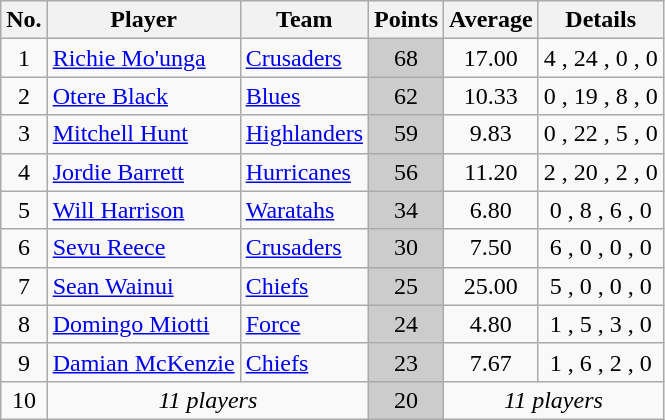<table class="wikitable" style="text-align:center">
<tr>
<th>No.</th>
<th>Player</th>
<th>Team</th>
<th>Points</th>
<th>Average</th>
<th>Details</th>
</tr>
<tr>
<td>1</td>
<td style="text-align:left"> <a href='#'>Richie Mo'unga</a></td>
<td style="text-align:left"> <a href='#'>Crusaders</a></td>
<td style="background:#ccc">68</td>
<td>17.00</td>
<td>4 , 24 , 0 , 0 </td>
</tr>
<tr>
<td>2</td>
<td style="text-align:left"> <a href='#'>Otere Black</a></td>
<td style="text-align:left"> <a href='#'>Blues</a></td>
<td style="background:#ccc">62</td>
<td>10.33</td>
<td>0 , 19 , 8 , 0 </td>
</tr>
<tr>
<td>3</td>
<td style="text-align:left"> <a href='#'>Mitchell Hunt</a></td>
<td style="text-align:left"> <a href='#'>Highlanders</a></td>
<td style="background:#ccc">59</td>
<td>9.83</td>
<td>0 , 22 , 5 , 0 </td>
</tr>
<tr>
<td>4</td>
<td style="text-align:left"> <a href='#'>Jordie Barrett</a></td>
<td style="text-align:left"> <a href='#'>Hurricanes</a></td>
<td style="background:#ccc">56</td>
<td>11.20</td>
<td>2 , 20 , 2 , 0 </td>
</tr>
<tr>
<td>5</td>
<td style="text-align:left"> <a href='#'>Will Harrison</a></td>
<td style="text-align:left"> <a href='#'>Waratahs</a></td>
<td style="background:#ccc">34</td>
<td>6.80</td>
<td>0 , 8 , 6 , 0 </td>
</tr>
<tr>
<td>6</td>
<td style="text-align:left"> <a href='#'>Sevu Reece</a></td>
<td style="text-align:left"> <a href='#'>Crusaders</a></td>
<td style="background:#ccc">30</td>
<td>7.50</td>
<td>6 , 0 , 0 , 0 </td>
</tr>
<tr>
<td>7</td>
<td style="text-align:left"> <a href='#'>Sean Wainui</a></td>
<td style="text-align:left"> <a href='#'>Chiefs</a></td>
<td style="background:#ccc">25</td>
<td>25.00</td>
<td>5 , 0 , 0 , 0 </td>
</tr>
<tr>
<td>8</td>
<td style="text-align:left"> <a href='#'>Domingo Miotti</a></td>
<td style="text-align:left"> <a href='#'>Force</a></td>
<td style="background:#ccc">24</td>
<td>4.80</td>
<td>1 , 5 , 3 , 0 </td>
</tr>
<tr>
<td>9</td>
<td style="text-align:left"> <a href='#'>Damian McKenzie</a></td>
<td style="text-align:left"> <a href='#'>Chiefs</a></td>
<td style="background:#ccc">23</td>
<td>7.67</td>
<td>1 , 6 , 2 , 0 </td>
</tr>
<tr>
<td>10</td>
<td colspan="2"><em>11 players</em></td>
<td style="background:#ccc">20</td>
<td colspan="2"><em>11 players</em></td>
</tr>
</table>
